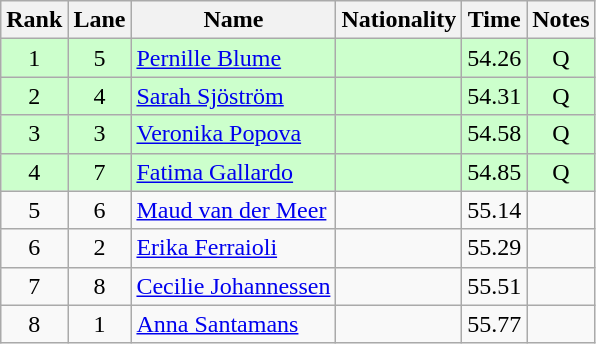<table class="wikitable sortable" style="text-align:center">
<tr>
<th>Rank</th>
<th>Lane</th>
<th>Name</th>
<th>Nationality</th>
<th>Time</th>
<th>Notes</th>
</tr>
<tr bgcolor=ccffcc>
<td>1</td>
<td>5</td>
<td align=left><a href='#'>Pernille Blume</a></td>
<td align=left></td>
<td>54.26</td>
<td>Q</td>
</tr>
<tr bgcolor=ccffcc>
<td>2</td>
<td>4</td>
<td align=left><a href='#'>Sarah Sjöström</a></td>
<td align=left></td>
<td>54.31</td>
<td>Q</td>
</tr>
<tr bgcolor=ccffcc>
<td>3</td>
<td>3</td>
<td align=left><a href='#'>Veronika Popova</a></td>
<td align=left></td>
<td>54.58</td>
<td>Q</td>
</tr>
<tr bgcolor=ccffcc>
<td>4</td>
<td>7</td>
<td align=left><a href='#'>Fatima Gallardo</a></td>
<td align=left></td>
<td>54.85</td>
<td>Q</td>
</tr>
<tr>
<td>5</td>
<td>6</td>
<td align=left><a href='#'>Maud van der Meer</a></td>
<td align=left></td>
<td>55.14</td>
<td></td>
</tr>
<tr>
<td>6</td>
<td>2</td>
<td align=left><a href='#'>Erika Ferraioli</a></td>
<td align=left></td>
<td>55.29</td>
<td></td>
</tr>
<tr>
<td>7</td>
<td>8</td>
<td align=left><a href='#'>Cecilie Johannessen</a></td>
<td align=left></td>
<td>55.51</td>
<td></td>
</tr>
<tr>
<td>8</td>
<td>1</td>
<td align=left><a href='#'>Anna Santamans</a></td>
<td align=left></td>
<td>55.77</td>
<td></td>
</tr>
</table>
